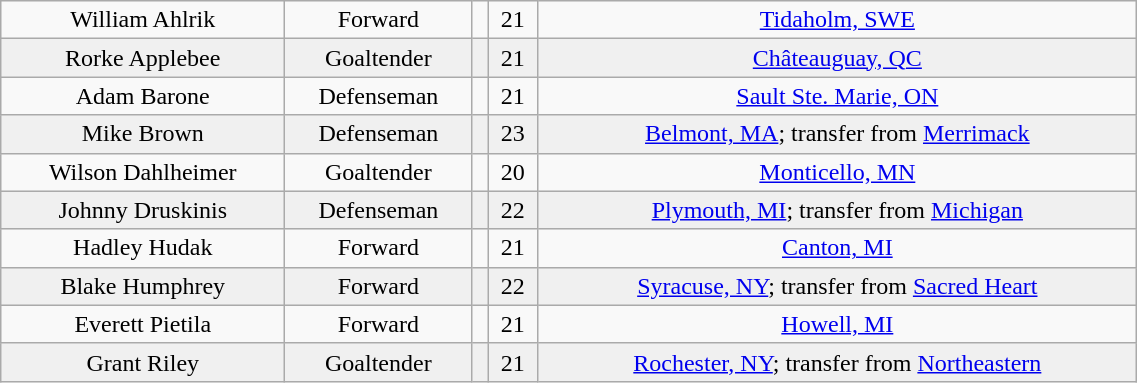<table class="wikitable" width="60%">
<tr align="center" bgcolor="">
<td>William Ahlrik</td>
<td>Forward</td>
<td></td>
<td>21</td>
<td><a href='#'>Tidaholm, SWE</a></td>
</tr>
<tr align="center" bgcolor="f0f0f0">
<td>Rorke Applebee</td>
<td>Goaltender</td>
<td></td>
<td>21</td>
<td><a href='#'>Châteauguay, QC</a></td>
</tr>
<tr align="center" bgcolor="">
<td>Adam Barone</td>
<td>Defenseman</td>
<td></td>
<td>21</td>
<td><a href='#'>Sault Ste. Marie, ON</a></td>
</tr>
<tr align="center" bgcolor="f0f0f0">
<td>Mike Brown</td>
<td>Defenseman</td>
<td></td>
<td>23</td>
<td><a href='#'>Belmont, MA</a>; transfer from <a href='#'>Merrimack</a></td>
</tr>
<tr align="center" bgcolor="">
<td>Wilson Dahlheimer</td>
<td>Goaltender</td>
<td></td>
<td>20</td>
<td><a href='#'>Monticello, MN</a></td>
</tr>
<tr align="center" bgcolor="f0f0f0">
<td>Johnny Druskinis</td>
<td>Defenseman</td>
<td></td>
<td>22</td>
<td><a href='#'>Plymouth, MI</a>; transfer from <a href='#'>Michigan</a></td>
</tr>
<tr align="center" bgcolor="">
<td>Hadley Hudak</td>
<td>Forward</td>
<td></td>
<td>21</td>
<td><a href='#'>Canton, MI</a></td>
</tr>
<tr align="center" bgcolor="f0f0f0">
<td>Blake Humphrey</td>
<td>Forward</td>
<td></td>
<td>22</td>
<td><a href='#'>Syracuse, NY</a>; transfer from <a href='#'>Sacred Heart</a></td>
</tr>
<tr align="center" bgcolor="">
<td>Everett Pietila</td>
<td>Forward</td>
<td></td>
<td>21</td>
<td><a href='#'>Howell, MI</a></td>
</tr>
<tr align="center" bgcolor="f0f0f0">
<td>Grant Riley</td>
<td>Goaltender</td>
<td></td>
<td>21</td>
<td><a href='#'>Rochester, NY</a>; transfer from <a href='#'>Northeastern</a></td>
</tr>
</table>
